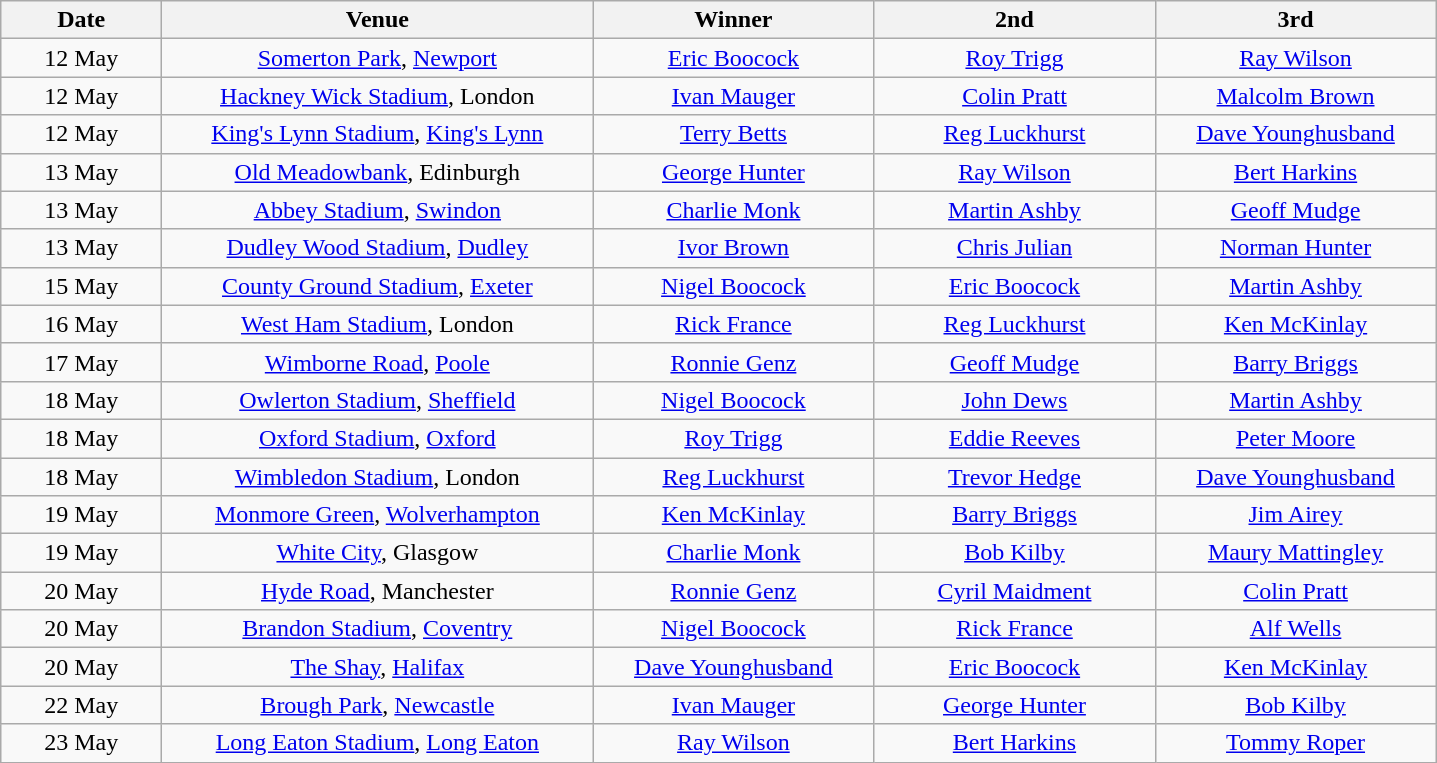<table class="wikitable" style="text-align:center">
<tr>
<th width=100>Date</th>
<th width=280>Venue</th>
<th width=180>Winner</th>
<th width=180>2nd</th>
<th width=180>3rd</th>
</tr>
<tr>
<td align=center>12 May</td>
<td><a href='#'>Somerton Park</a>, <a href='#'>Newport</a></td>
<td><a href='#'>Eric Boocock</a></td>
<td><a href='#'>Roy Trigg</a></td>
<td><a href='#'>Ray Wilson</a></td>
</tr>
<tr>
<td align=center>12 May</td>
<td><a href='#'>Hackney Wick Stadium</a>, London</td>
<td><a href='#'>Ivan Mauger</a></td>
<td><a href='#'>Colin Pratt</a></td>
<td><a href='#'>Malcolm Brown</a></td>
</tr>
<tr>
<td align=center>12 May</td>
<td><a href='#'>King's Lynn Stadium</a>, <a href='#'>King's Lynn</a></td>
<td><a href='#'>Terry Betts</a></td>
<td><a href='#'>Reg Luckhurst</a></td>
<td><a href='#'>Dave Younghusband</a></td>
</tr>
<tr>
<td align=center>13 May</td>
<td><a href='#'>Old Meadowbank</a>, Edinburgh</td>
<td><a href='#'>George Hunter</a></td>
<td><a href='#'>Ray Wilson</a></td>
<td><a href='#'>Bert Harkins</a></td>
</tr>
<tr>
<td align=center>13 May</td>
<td><a href='#'>Abbey Stadium</a>, <a href='#'>Swindon</a></td>
<td><a href='#'>Charlie Monk</a></td>
<td><a href='#'>Martin Ashby</a></td>
<td><a href='#'>Geoff Mudge</a></td>
</tr>
<tr>
<td align=center>13 May</td>
<td><a href='#'>Dudley Wood Stadium</a>, <a href='#'>Dudley</a></td>
<td><a href='#'>Ivor Brown</a></td>
<td><a href='#'>Chris Julian</a></td>
<td><a href='#'>Norman Hunter</a></td>
</tr>
<tr>
<td align=center>15 May</td>
<td><a href='#'>County Ground Stadium</a>, <a href='#'>Exeter</a></td>
<td><a href='#'>Nigel Boocock</a></td>
<td><a href='#'>Eric Boocock</a></td>
<td><a href='#'>Martin Ashby</a></td>
</tr>
<tr>
<td align=center>16 May</td>
<td><a href='#'>West Ham Stadium</a>, London</td>
<td><a href='#'>Rick France</a></td>
<td><a href='#'>Reg Luckhurst</a></td>
<td><a href='#'>Ken McKinlay</a></td>
</tr>
<tr>
<td align=center>17 May</td>
<td><a href='#'>Wimborne Road</a>, <a href='#'>Poole</a></td>
<td><a href='#'>Ronnie Genz</a></td>
<td><a href='#'>Geoff Mudge</a></td>
<td><a href='#'>Barry Briggs</a></td>
</tr>
<tr>
<td align=center>18 May</td>
<td><a href='#'>Owlerton Stadium</a>, <a href='#'>Sheffield</a></td>
<td><a href='#'>Nigel Boocock</a></td>
<td><a href='#'>John Dews</a></td>
<td><a href='#'>Martin Ashby</a></td>
</tr>
<tr>
<td align=center>18 May</td>
<td><a href='#'>Oxford Stadium</a>, <a href='#'>Oxford</a></td>
<td><a href='#'>Roy Trigg</a></td>
<td><a href='#'>Eddie Reeves</a></td>
<td><a href='#'>Peter Moore</a></td>
</tr>
<tr>
<td align=center>18 May</td>
<td><a href='#'>Wimbledon Stadium</a>, London</td>
<td><a href='#'>Reg Luckhurst</a></td>
<td><a href='#'>Trevor Hedge</a></td>
<td><a href='#'>Dave Younghusband</a></td>
</tr>
<tr>
<td align=center>19 May</td>
<td><a href='#'>Monmore Green</a>, <a href='#'>Wolverhampton</a></td>
<td><a href='#'>Ken McKinlay</a></td>
<td><a href='#'>Barry Briggs</a></td>
<td><a href='#'>Jim Airey</a></td>
</tr>
<tr>
<td align=center>19 May</td>
<td><a href='#'>White City</a>, Glasgow</td>
<td><a href='#'>Charlie Monk</a></td>
<td><a href='#'>Bob Kilby</a></td>
<td><a href='#'>Maury Mattingley</a></td>
</tr>
<tr>
<td align=center>20 May</td>
<td><a href='#'>Hyde Road</a>, Manchester</td>
<td><a href='#'>Ronnie Genz</a></td>
<td><a href='#'>Cyril Maidment</a></td>
<td><a href='#'>Colin Pratt</a></td>
</tr>
<tr>
<td align=center>20 May</td>
<td><a href='#'>Brandon Stadium</a>, <a href='#'>Coventry</a></td>
<td><a href='#'>Nigel Boocock</a></td>
<td><a href='#'>Rick France</a></td>
<td><a href='#'>Alf Wells</a></td>
</tr>
<tr>
<td align=center>20 May</td>
<td><a href='#'>The Shay</a>, <a href='#'>Halifax</a></td>
<td><a href='#'>Dave Younghusband</a></td>
<td><a href='#'>Eric Boocock</a></td>
<td><a href='#'>Ken McKinlay</a></td>
</tr>
<tr>
<td align=center>22 May</td>
<td><a href='#'>Brough Park</a>, <a href='#'>Newcastle</a></td>
<td><a href='#'>Ivan Mauger</a></td>
<td><a href='#'>George Hunter</a></td>
<td><a href='#'>Bob Kilby</a></td>
</tr>
<tr>
<td align=center>23 May</td>
<td><a href='#'>Long Eaton Stadium</a>, <a href='#'>Long Eaton</a></td>
<td><a href='#'>Ray Wilson</a></td>
<td><a href='#'>Bert Harkins</a></td>
<td><a href='#'>Tommy Roper</a></td>
</tr>
</table>
